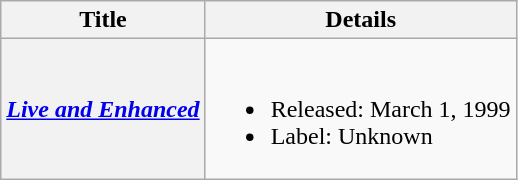<table class="wikitable plainrowheaders">
<tr>
<th>Title</th>
<th>Details</th>
</tr>
<tr>
<th scope="row"><em><a href='#'>Live and Enhanced</a></em></th>
<td><br><ul><li>Released: March 1, 1999</li><li>Label: Unknown</li></ul></td>
</tr>
</table>
